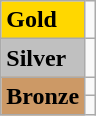<table class="wikitable">
<tr>
<td bgcolor="gold"><strong>Gold</strong></td>
<td></td>
</tr>
<tr>
<td bgcolor="silver"><strong>Silver</strong></td>
<td></td>
</tr>
<tr>
<td rowspan="2" bgcolor="#cc9966"><strong>Bronze</strong></td>
<td></td>
</tr>
<tr>
<td></td>
</tr>
</table>
